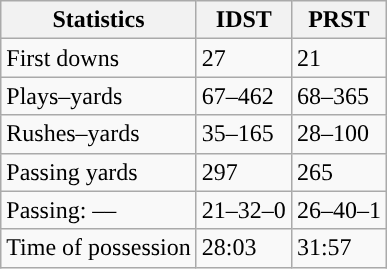<table class="wikitable" style="float:left">
<tr>
<th>Statistics</th>
<th>IDST</th>
<th>PRST</th>
</tr>
<tr>
<td>First downs</td>
<td>27</td>
<td>21</td>
</tr>
<tr>
<td>Plays–yards</td>
<td>67–462</td>
<td>68–365</td>
</tr>
<tr>
<td>Rushes–yards</td>
<td>35–165</td>
<td>28–100</td>
</tr>
<tr>
<td>Passing yards</td>
<td>297</td>
<td>265</td>
</tr>
<tr>
<td>Passing: ––</td>
<td>21–32–0</td>
<td>26–40–1</td>
</tr>
<tr>
<td>Time of possession</td>
<td>28:03</td>
<td>31:57</td>
</tr>
</table>
